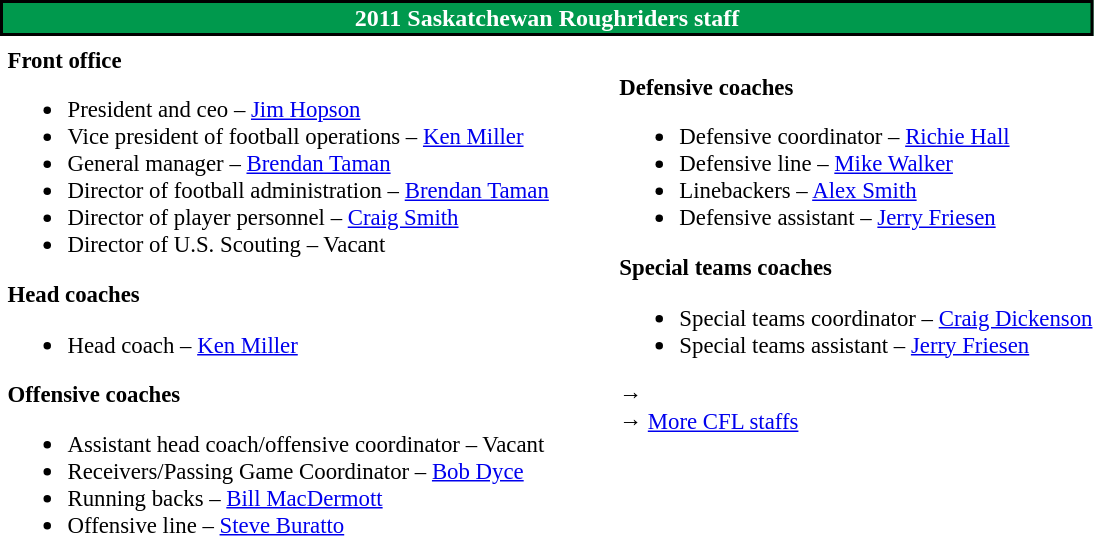<table class="toccolours" style="text-align: left;">
<tr>
<th colspan="7" style="text-align:center;background-color: #00994D; color:white; border:2px solid black;">2011 Saskatchewan Roughriders staff</th>
</tr>
<tr>
<td colspan=7 align="right"></td>
</tr>
<tr>
<td valign="top"></td>
<td style="font-size: 95%;" valign="top"><strong>Front office</strong><br><ul><li>President and ceo – <a href='#'>Jim Hopson</a></li><li>Vice president of football operations – <a href='#'>Ken Miller</a></li><li>General manager – <a href='#'>Brendan Taman</a></li><li>Director of football administration – <a href='#'>Brendan Taman</a></li><li>Director of player personnel – <a href='#'>Craig Smith</a></li><li>Director of U.S. Scouting – Vacant</li></ul><strong>Head coaches</strong><ul><li>Head coach – <a href='#'>Ken Miller</a></li></ul><strong>Offensive coaches</strong><ul><li>Assistant head coach/offensive coordinator – Vacant</li><li>Receivers/Passing Game Coordinator – <a href='#'>Bob Dyce</a></li><li>Running backs – <a href='#'>Bill MacDermott</a></li><li>Offensive line – <a href='#'>Steve Buratto</a></li></ul></td>
<td width="35"> </td>
<td valign="top"></td>
<td style="font-size: 95%;" valign="top"><br><strong>Defensive coaches</strong><ul><li>Defensive coordinator – <a href='#'>Richie Hall</a></li><li>Defensive line – <a href='#'>Mike Walker</a></li><li>Linebackers – <a href='#'>Alex Smith</a></li><li>Defensive assistant – <a href='#'>Jerry Friesen</a></li></ul><strong>Special teams coaches</strong><ul><li>Special teams coordinator – <a href='#'>Craig Dickenson</a></li><li>Special teams assistant – <a href='#'>Jerry Friesen</a></li></ul>→ <span></span><br>
→ <a href='#'>More CFL staffs</a></td>
</tr>
</table>
